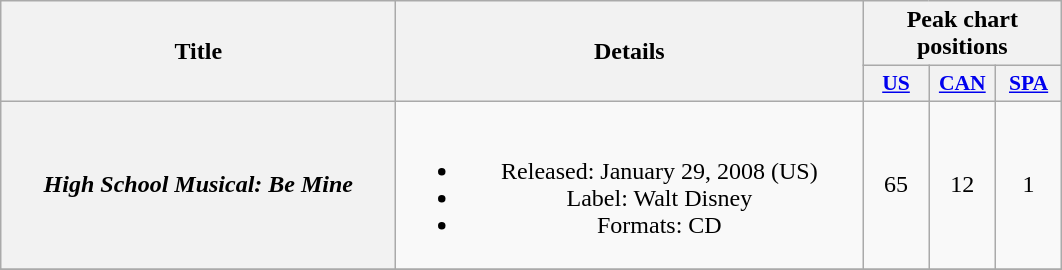<table class="wikitable plainrowheaders" style="text-align:center;">
<tr>
<th scope="col" rowspan="2" style="width:16em;">Title</th>
<th scope="col" rowspan="2" style="width:19em;">Details</th>
<th scope="col" colspan="3">Peak chart positions</th>
</tr>
<tr>
<th scope="col" style="width:2.6em;font-size:90%;"><a href='#'>US</a><br></th>
<th scope="col" style="width:2.6em;font-size:90%;"><a href='#'>CAN</a><br></th>
<th scope="col" style="width:2.6em;font-size:90%;"><a href='#'>SPA</a><br></th>
</tr>
<tr>
<th scope="row"><em>High School Musical: Be Mine</em></th>
<td><br><ul><li>Released: January 29, 2008 <span>(US)</span></li><li>Label: Walt Disney</li><li>Formats: CD</li></ul></td>
<td>65</td>
<td>12</td>
<td>1</td>
</tr>
<tr>
</tr>
</table>
